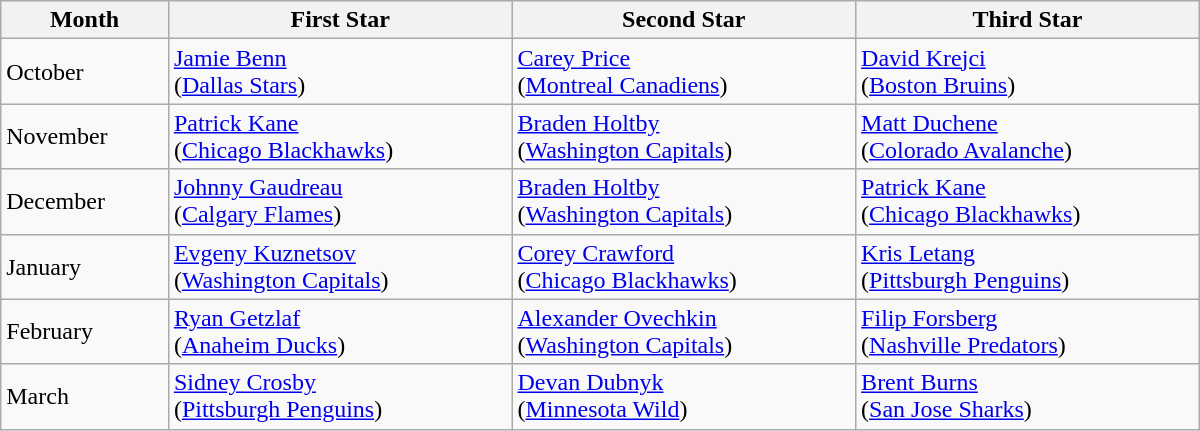<table class="wikitable" style="width: 50em;">
<tr style="text-align:center;">
<th>Month</th>
<th>First Star</th>
<th>Second Star</th>
<th>Third Star</th>
</tr>
<tr>
<td>October</td>
<td><a href='#'>Jamie Benn</a><br>(<a href='#'>Dallas Stars</a>)</td>
<td><a href='#'>Carey Price</a><br>(<a href='#'>Montreal Canadiens</a>)</td>
<td><a href='#'>David Krejci</a><br>(<a href='#'>Boston Bruins</a>)</td>
</tr>
<tr>
<td>November</td>
<td><a href='#'>Patrick Kane</a><br>(<a href='#'>Chicago Blackhawks</a>)</td>
<td><a href='#'>Braden Holtby</a><br>(<a href='#'>Washington Capitals</a>)</td>
<td><a href='#'>Matt Duchene</a><br>(<a href='#'>Colorado Avalanche</a>)</td>
</tr>
<tr>
<td>December</td>
<td><a href='#'>Johnny Gaudreau</a><br>(<a href='#'>Calgary Flames</a>)</td>
<td><a href='#'>Braden Holtby</a><br>(<a href='#'>Washington Capitals</a>)</td>
<td><a href='#'>Patrick Kane</a><br>(<a href='#'>Chicago Blackhawks</a>)</td>
</tr>
<tr>
<td>January</td>
<td><a href='#'>Evgeny Kuznetsov</a><br>(<a href='#'>Washington Capitals</a>)</td>
<td><a href='#'>Corey Crawford</a><br>(<a href='#'>Chicago Blackhawks</a>)</td>
<td><a href='#'>Kris Letang</a><br>(<a href='#'>Pittsburgh Penguins</a>)</td>
</tr>
<tr>
<td>February</td>
<td><a href='#'>Ryan Getzlaf</a><br>(<a href='#'>Anaheim Ducks</a>)</td>
<td><a href='#'>Alexander Ovechkin</a><br>(<a href='#'>Washington Capitals</a>)</td>
<td><a href='#'>Filip Forsberg</a><br>(<a href='#'>Nashville Predators</a>)</td>
</tr>
<tr>
<td>March</td>
<td><a href='#'>Sidney Crosby</a><br>(<a href='#'>Pittsburgh Penguins</a>)</td>
<td><a href='#'>Devan Dubnyk</a><br>(<a href='#'>Minnesota Wild</a>)</td>
<td><a href='#'>Brent Burns</a><br>(<a href='#'>San Jose Sharks</a>)</td>
</tr>
</table>
